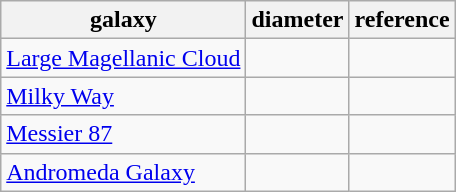<table class="wikitable">
<tr>
<th>galaxy</th>
<th>diameter</th>
<th>reference</th>
</tr>
<tr>
<td><a href='#'>Large Magellanic Cloud</a></td>
<td></td>
<td></td>
</tr>
<tr>
<td><a href='#'>Milky Way</a></td>
<td></td>
<td></td>
</tr>
<tr>
<td><a href='#'>Messier 87</a></td>
<td></td>
<td><br></td>
</tr>
<tr>
<td><a href='#'>Andromeda Galaxy</a></td>
<td></td>
<td></td>
</tr>
</table>
